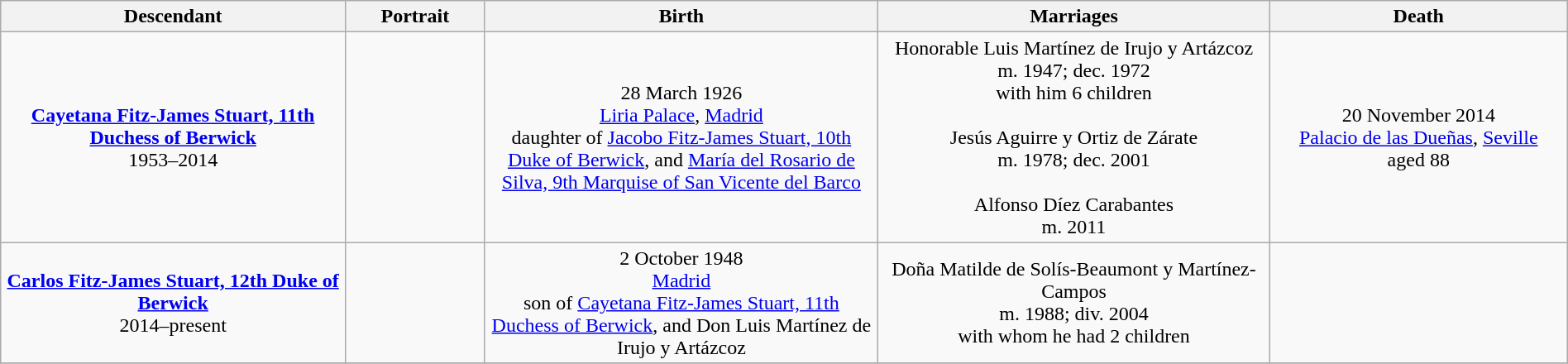<table style="text-align:center; width:100%" class="wikitable">
<tr>
<th width=22%>Descendant</th>
<th width=105px>Portrait</th>
<th>Birth</th>
<th width=25%>Marriages</th>
<th width=19%>Death</th>
</tr>
<tr>
<td><strong><a href='#'>Cayetana Fitz-James Stuart, 11th Duchess of Berwick</a></strong><br>1953–2014</td>
<td></td>
<td>28 March 1926<br><a href='#'>Liria Palace</a>, <a href='#'>Madrid</a><br>daughter of <a href='#'>Jacobo Fitz-James Stuart, 10th Duke of Berwick</a>, and <a href='#'>María del Rosario de Silva, 9th Marquise of San Vicente del Barco</a></td>
<td>Honorable Luis Martínez de Irujo y Artázcoz<br>m. 1947; dec. 1972<br>with him 6 children<br><br>Jesús Aguirre y Ortiz de Zárate <br>m. 1978; dec. 2001<br><br>Alfonso Díez Carabantes <br>m. 2011</td>
<td>20 November 2014<br><a href='#'>Palacio de las Dueñas</a>, <a href='#'>Seville</a><br>aged 88</td>
</tr>
<tr>
<td><strong><a href='#'>Carlos Fitz-James Stuart, 12th Duke of Berwick</a></strong><br>2014–present</td>
<td></td>
<td>2 October 1948<br><a href='#'>Madrid</a><br>son of <a href='#'>Cayetana Fitz-James Stuart, 11th Duchess of Berwick</a>, and Don Luis Martínez de Irujo y Artázcoz</td>
<td>Doña Matilde de Solís-Beaumont y Martínez-Campos<br>m. 1988; div. 2004<br>with whom he had 2 children</td>
<td></td>
</tr>
<tr>
</tr>
</table>
